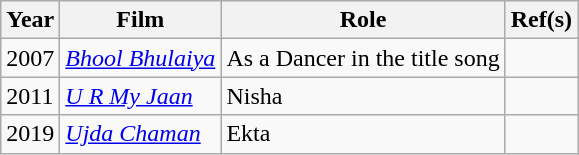<table class="wikitable sortable">
<tr>
<th scope="col">Year</th>
<th scope="col">Film</th>
<th scope="col">Role</th>
<th scope="col">Ref(s)</th>
</tr>
<tr>
<td>2007</td>
<td><em><a href='#'>Bhool Bhulaiya</a></em></td>
<td>As a Dancer in the title song</td>
<td></td>
</tr>
<tr>
<td>2011</td>
<td><em><a href='#'>U R My Jaan</a></em></td>
<td>Nisha</td>
<td></td>
</tr>
<tr>
<td>2019</td>
<td><em><a href='#'>Ujda Chaman</a></em></td>
<td>Ekta</td>
<td></td>
</tr>
</table>
